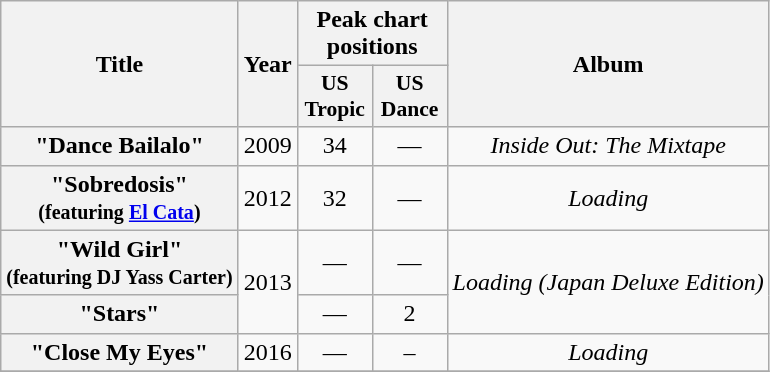<table class="wikitable plainrowheaders" style="text-align:center;" border="1">
<tr>
<th scope="col" rowspan="2">Title</th>
<th scope="col" rowspan="2">Year</th>
<th scope="col" colspan="2">Peak chart positions</th>
<th scope="col" rowspan="2">Album</th>
</tr>
<tr>
<th scope="col" style="width:3em;font-size:90%;">US<br>Tropic</th>
<th scope="col" style="width:3em;font-size:90%;">US<br>Dance</th>
</tr>
<tr>
<th scope="row">"Dance Bailalo"</th>
<td>2009</td>
<td>34</td>
<td>—</td>
<td rowspan="1"><em>Inside Out: The Mixtape</em></td>
</tr>
<tr>
<th scope="row">"Sobredosis"  <br><small>(featuring <a href='#'>El Cata</a>)</small></th>
<td>2012</td>
<td>32</td>
<td>—</td>
<td><em>Loading</em></td>
</tr>
<tr>
<th scope="row">"Wild Girl" <br><small>(featuring DJ Yass Carter)</small></th>
<td rowspan="2">2013</td>
<td>—</td>
<td>—</td>
<td rowspan="2"><em>Loading (Japan Deluxe Edition)</em></td>
</tr>
<tr>
<th scope="row">"Stars"</th>
<td>—</td>
<td>2</td>
</tr>
<tr>
<th scope="row">"Close My Eyes"</th>
<td>2016</td>
<td>—</td>
<td>–</td>
<td><em>Loading</em></td>
</tr>
<tr>
</tr>
</table>
